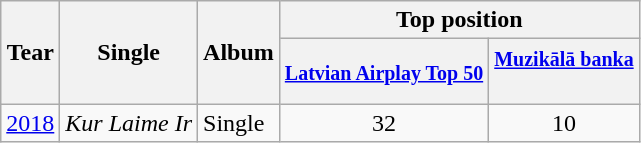<table class="wikitable" style="margin:normal">
<tr>
<th rowspan="2">Tear</th>
<th rowspan="2">Single</th>
<th rowspan="2" align="center">Album</th>
<th colspan="3">Top position</th>
</tr>
<tr>
<th><small><a href='#'>Latvian Airplay Top 50</a></small></th>
<th><small><a href='#'>Muzikālā banka</a></small><br><br></th>
</tr>
<tr>
<td><a href='#'>2018</a></td>
<td><em>Kur Laime Ir</em></td>
<td>Single</td>
<td align="center">32</td>
<td align="center">10</td>
</tr>
</table>
